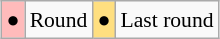<table class="wikitable" style="margin:0.5em auto; font-size:90%; line-height:1.25em; text-align:center;">
<tr>
<td bgcolor="#FFBBBB" align=center>●</td>
<td>Round</td>
<td bgcolor="#FFDF80" align=center>●</td>
<td>Last round</td>
</tr>
</table>
